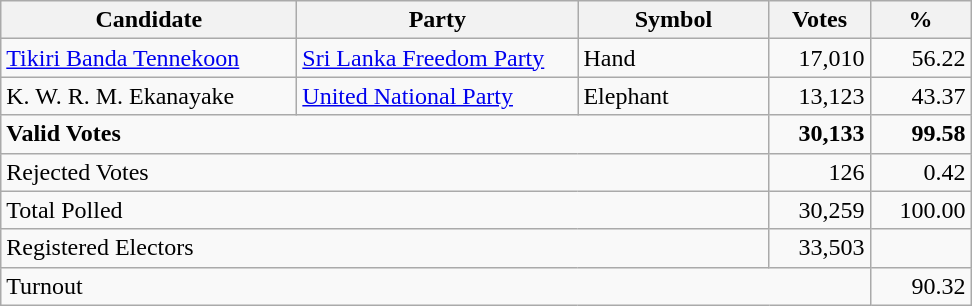<table class="wikitable" border="1" style="text-align:right;">
<tr>
<th align=left width="190">Candidate</th>
<th align=left width="180">Party</th>
<th align=left width="120">Symbol</th>
<th align=left width="60">Votes</th>
<th align=left width="60">%</th>
</tr>
<tr>
<td align=left><a href='#'>Tikiri Banda Tennekoon</a></td>
<td align=left><a href='#'>Sri Lanka Freedom Party</a></td>
<td align=left>Hand</td>
<td align=right>17,010</td>
<td align=right>56.22</td>
</tr>
<tr>
<td align=left>K. W. R. M. Ekanayake</td>
<td align=left><a href='#'>United National Party</a></td>
<td align=left>Elephant</td>
<td align=right>13,123</td>
<td align=right>43.37</td>
</tr>
<tr>
<td align=left colspan=3><strong>Valid Votes</strong></td>
<td align=right><strong>30,133</strong></td>
<td><strong>99.58</strong></td>
</tr>
<tr>
<td align=left colspan=3>Rejected Votes</td>
<td align=right>126</td>
<td align=right>0.42</td>
</tr>
<tr>
<td align=left colspan=3>Total Polled</td>
<td align=right>30,259</td>
<td align=right>100.00</td>
</tr>
<tr>
<td align=left colspan=3>Registered Electors</td>
<td align=right>33,503</td>
<td></td>
</tr>
<tr>
<td align=left colspan=4>Turnout</td>
<td align=right>90.32</td>
</tr>
</table>
